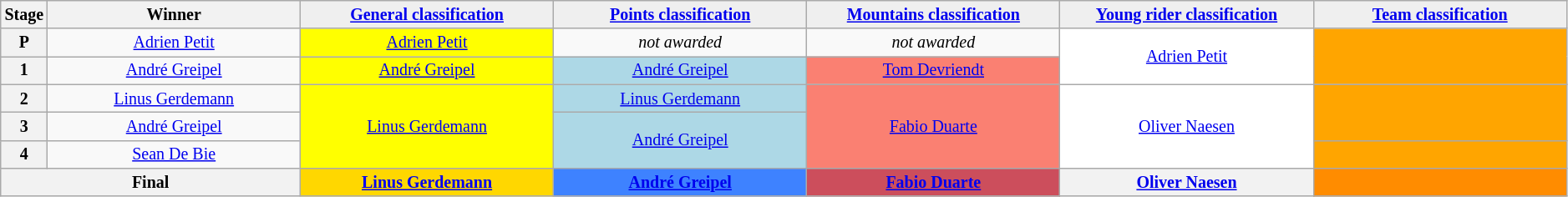<table class="wikitable" style="text-align: center; font-size:smaller;">
<tr>
<th style="width:1%;">Stage</th>
<th style="width:16.5%;">Winner</th>
<th style="background:#efefef; width:16.5%;"><a href='#'>General classification</a><br></th>
<th style="background:#efefef; width:16.5%;"><a href='#'>Points classification</a><br></th>
<th style="background:#efefef; width:16.5%;"><a href='#'>Mountains classification</a><br></th>
<th style="background:#efefef; width:16.5%;"><a href='#'>Young rider classification</a><br></th>
<th style="background:#efefef; width:16.5%;"><a href='#'>Team classification</a></th>
</tr>
<tr>
<th>P</th>
<td><a href='#'>Adrien Petit</a></td>
<td style="background:yellow;"><a href='#'>Adrien Petit</a></td>
<td><em>not awarded</em></td>
<td><em>not awarded</em></td>
<td style="background:white;" rowspan="2"><a href='#'>Adrien Petit</a></td>
<td style="background:orange;" rowspan="2"></td>
</tr>
<tr>
<th>1</th>
<td><a href='#'>André Greipel</a></td>
<td style="background:yellow;"><a href='#'>André Greipel</a></td>
<td style="background:lightblue;"><a href='#'>André Greipel</a></td>
<td style="background:salmon;"><a href='#'>Tom Devriendt</a></td>
</tr>
<tr>
<th>2</th>
<td><a href='#'>Linus Gerdemann</a></td>
<td style="background:yellow;" rowspan="3"><a href='#'>Linus Gerdemann</a></td>
<td style="background:lightblue;"><a href='#'>Linus Gerdemann</a></td>
<td style="background:salmon;" rowspan="3"><a href='#'>Fabio Duarte</a></td>
<td style="background:white;" rowspan="3"><a href='#'>Oliver Naesen</a></td>
<td style="background:orange;" rowspan="2"></td>
</tr>
<tr>
<th>3</th>
<td><a href='#'>André Greipel</a></td>
<td style="background:lightblue;" rowspan="2"><a href='#'>André Greipel</a></td>
</tr>
<tr>
<th>4</th>
<td><a href='#'>Sean De Bie</a></td>
<td style="background:orange;"></td>
</tr>
<tr>
<th colspan=2><strong>Final</strong></th>
<th style="background:gold;"><a href='#'>Linus Gerdemann</a></th>
<th style="background:#3e82ff;"><a href='#'>André Greipel</a></th>
<th style="background:#cc4e5c;"><a href='#'>Fabio Duarte</a></th>
<th style="background:offwhite;"><a href='#'>Oliver Naesen</a></th>
<th style="background:darkorange;"></th>
</tr>
</table>
